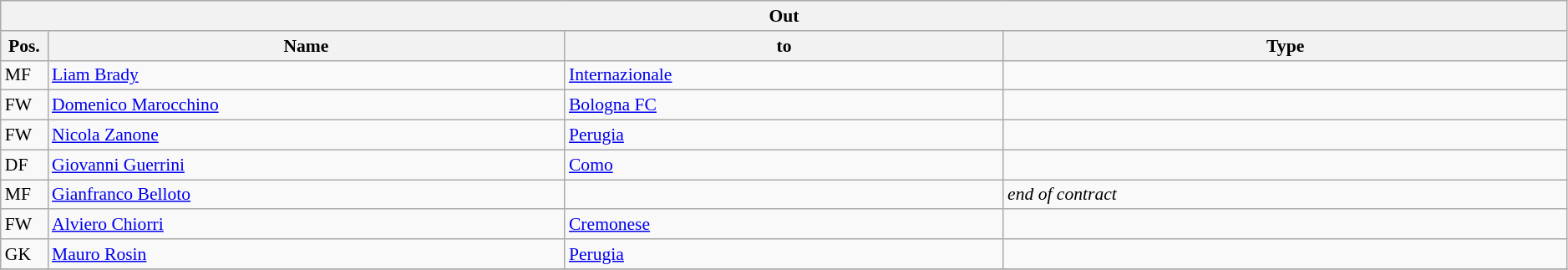<table class="wikitable" style="font-size:90%;width:99%;">
<tr>
<th colspan="4">Out</th>
</tr>
<tr>
<th width=3%>Pos.</th>
<th width=33%>Name</th>
<th width=28%>to</th>
<th width=36%>Type</th>
</tr>
<tr>
<td>MF</td>
<td><a href='#'>Liam Brady</a></td>
<td><a href='#'>Internazionale</a></td>
<td></td>
</tr>
<tr>
<td>FW</td>
<td><a href='#'>Domenico Marocchino</a></td>
<td><a href='#'>Bologna FC</a></td>
<td></td>
</tr>
<tr>
<td>FW</td>
<td><a href='#'>Nicola Zanone</a></td>
<td><a href='#'>Perugia</a></td>
<td></td>
</tr>
<tr>
<td>DF</td>
<td><a href='#'>Giovanni Guerrini</a></td>
<td><a href='#'>Como</a></td>
<td></td>
</tr>
<tr>
<td>MF</td>
<td><a href='#'>Gianfranco Belloto</a></td>
<td></td>
<td><em>end of contract</em></td>
</tr>
<tr>
<td>FW</td>
<td><a href='#'>Alviero Chiorri</a></td>
<td><a href='#'>Cremonese</a></td>
<td></td>
</tr>
<tr>
<td>GK</td>
<td><a href='#'>Mauro Rosin</a></td>
<td><a href='#'>Perugia</a></td>
<td></td>
</tr>
<tr>
</tr>
</table>
